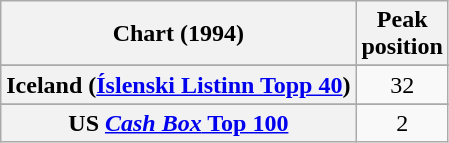<table class="wikitable sortable plainrowheaders">
<tr>
<th>Chart (1994)</th>
<th>Peak<br>position</th>
</tr>
<tr>
</tr>
<tr>
</tr>
<tr>
<th scope="row">Iceland (<a href='#'>Íslenski Listinn Topp 40</a>)</th>
<td style="text-align:center;">32</td>
</tr>
<tr>
</tr>
<tr>
</tr>
<tr>
</tr>
<tr>
</tr>
<tr>
</tr>
<tr>
<th scope="row">US <a href='#'><em>Cash Box</em> Top 100</a></th>
<td style="text-align:center;">2</td>
</tr>
</table>
